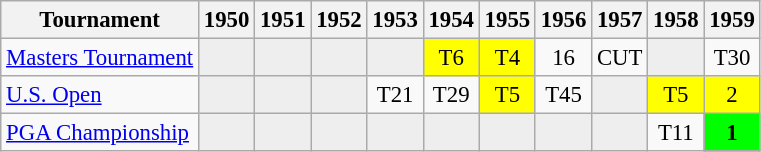<table class="wikitable" style="font-size:95%;text-align:center;">
<tr>
<th>Tournament</th>
<th>1950</th>
<th>1951</th>
<th>1952</th>
<th>1953</th>
<th>1954</th>
<th>1955</th>
<th>1956</th>
<th>1957</th>
<th>1958</th>
<th>1959</th>
</tr>
<tr>
<td align=left><a href='#'>Masters Tournament</a></td>
<td style="background:#eeeeee;"></td>
<td style="background:#eeeeee;"></td>
<td style="background:#eeeeee;"></td>
<td style="background:#eeeeee;"></td>
<td style="background:yellow;">T6</td>
<td style="background:yellow;">T4</td>
<td>16</td>
<td>CUT</td>
<td style="background:#eeeeee;"></td>
<td>T30</td>
</tr>
<tr>
<td align=left><a href='#'>U.S. Open</a></td>
<td style="background:#eeeeee;"></td>
<td style="background:#eeeeee;"></td>
<td style="background:#eeeeee;"></td>
<td>T21</td>
<td>T29</td>
<td style="background:yellow;">T5</td>
<td>T45</td>
<td style="background:#eeeeee;"></td>
<td style="background:yellow;">T5</td>
<td style="background:yellow;">2</td>
</tr>
<tr>
<td align=left><a href='#'>PGA Championship</a></td>
<td style="background:#eeeeee;"></td>
<td style="background:#eeeeee;"></td>
<td style="background:#eeeeee;"></td>
<td style="background:#eeeeee;"></td>
<td style="background:#eeeeee;"></td>
<td style="background:#eeeeee;"></td>
<td style="background:#eeeeee;"></td>
<td style="background:#eeeeee;"></td>
<td>T11</td>
<td style="background:lime;"><strong>1</strong></td>
</tr>
</table>
